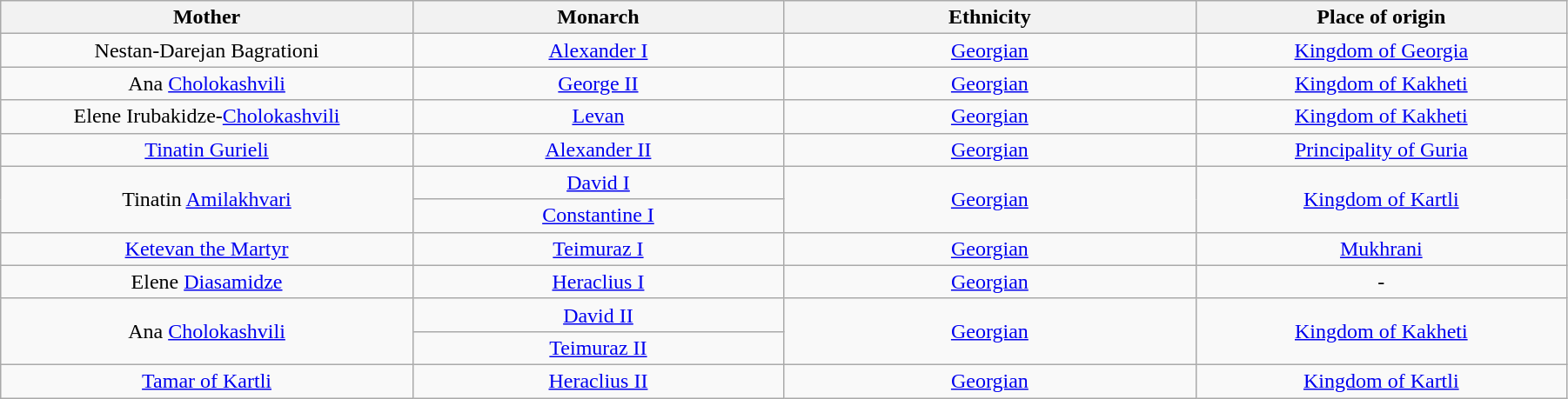<table width=95% class="wikitable">
<tr>
<th width = "10%">Mother</th>
<th width = "9%">Monarch</th>
<th width = "10%">Ethnicity</th>
<th width = "9%">Place of origin</th>
</tr>
<tr>
<td align="center">Nestan-Darejan Bagrationi</td>
<td align="center"><a href='#'>Alexander I</a></td>
<td align="center"><a href='#'>Georgian</a></td>
<td align="center"><a href='#'>Kingdom of Georgia</a></td>
</tr>
<tr>
<td align="center">Ana <a href='#'>Cholokashvili</a></td>
<td align="center"><a href='#'>George II</a></td>
<td align="center"><a href='#'>Georgian</a></td>
<td align="center"><a href='#'>Kingdom of Kakheti</a></td>
</tr>
<tr>
<td align="center">Elene Irubakidze-<a href='#'>Cholokashvili</a></td>
<td align="center"><a href='#'>Levan</a></td>
<td align="center"><a href='#'>Georgian</a></td>
<td align="center"><a href='#'>Kingdom of Kakheti</a></td>
</tr>
<tr>
<td align="center"><a href='#'>Tinatin Gurieli</a></td>
<td align="center"><a href='#'>Alexander II</a></td>
<td align="center"><a href='#'>Georgian</a></td>
<td align="center"><a href='#'>Principality of Guria</a></td>
</tr>
<tr>
<td align="center" rowspan="2">Tinatin <a href='#'>Amilakhvari</a></td>
<td align="center"><a href='#'>David I</a></td>
<td align="center" rowspan="2"><a href='#'>Georgian</a></td>
<td align="center" rowspan="2"><a href='#'>Kingdom of Kartli</a></td>
</tr>
<tr>
<td align="center"><a href='#'>Constantine I</a></td>
</tr>
<tr>
<td align="center"><a href='#'>Ketevan the Martyr</a></td>
<td align="center"><a href='#'>Teimuraz I</a></td>
<td align="center"><a href='#'>Georgian</a></td>
<td align="center"><a href='#'>Mukhrani</a></td>
</tr>
<tr>
<td align="center">Elene <a href='#'>Diasamidze</a></td>
<td align="center"><a href='#'>Heraclius I</a></td>
<td align="center"><a href='#'>Georgian</a></td>
<td align="center">-</td>
</tr>
<tr>
<td align="center" rowspan="2">Ana <a href='#'>Cholokashvili</a></td>
<td align="center"><a href='#'>David II</a></td>
<td align="center" rowspan="2"><a href='#'>Georgian</a></td>
<td align="center" rowspan="2"><a href='#'>Kingdom of Kakheti</a></td>
</tr>
<tr>
<td align="center"><a href='#'>Teimuraz II</a></td>
</tr>
<tr>
<td align="center"><a href='#'>Tamar of Kartli</a></td>
<td align="center"><a href='#'>Heraclius II</a></td>
<td align="center"><a href='#'>Georgian</a></td>
<td align="center"><a href='#'>Kingdom of Kartli</a></td>
</tr>
</table>
